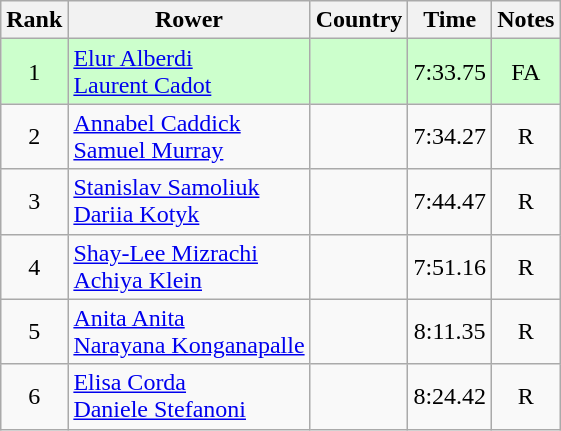<table class="wikitable" style="text-align:center">
<tr>
<th>Rank</th>
<th>Rower</th>
<th>Country</th>
<th>Time</th>
<th>Notes</th>
</tr>
<tr bgcolor=ccffcc>
<td>1</td>
<td align="left"><a href='#'>Elur Alberdi</a><br><a href='#'>Laurent Cadot</a></td>
<td align="left"></td>
<td>7:33.75</td>
<td>FA</td>
</tr>
<tr>
<td>2</td>
<td align="left"><a href='#'>Annabel Caddick</a><br><a href='#'>Samuel Murray</a></td>
<td align="left"></td>
<td>7:34.27</td>
<td>R</td>
</tr>
<tr>
<td>3</td>
<td align="left"><a href='#'>Stanislav Samoliuk </a><br><a href='#'>Dariia Kotyk</a></td>
<td align="left"></td>
<td>7:44.47</td>
<td>R</td>
</tr>
<tr>
<td>4</td>
<td align="left"><a href='#'>Shay-Lee Mizrachi</a><br><a href='#'>Achiya Klein</a></td>
<td align="left"></td>
<td>7:51.16</td>
<td>R</td>
</tr>
<tr>
<td>5</td>
<td align="left"><a href='#'>Anita Anita</a><br><a href='#'>Narayana Konganapalle</a></td>
<td align="left"></td>
<td>8:11.35</td>
<td>R</td>
</tr>
<tr>
<td>6</td>
<td align="left"><a href='#'>Elisa Corda</a><br><a href='#'>Daniele Stefanoni</a></td>
<td align="left"></td>
<td>8:24.42</td>
<td>R</td>
</tr>
</table>
